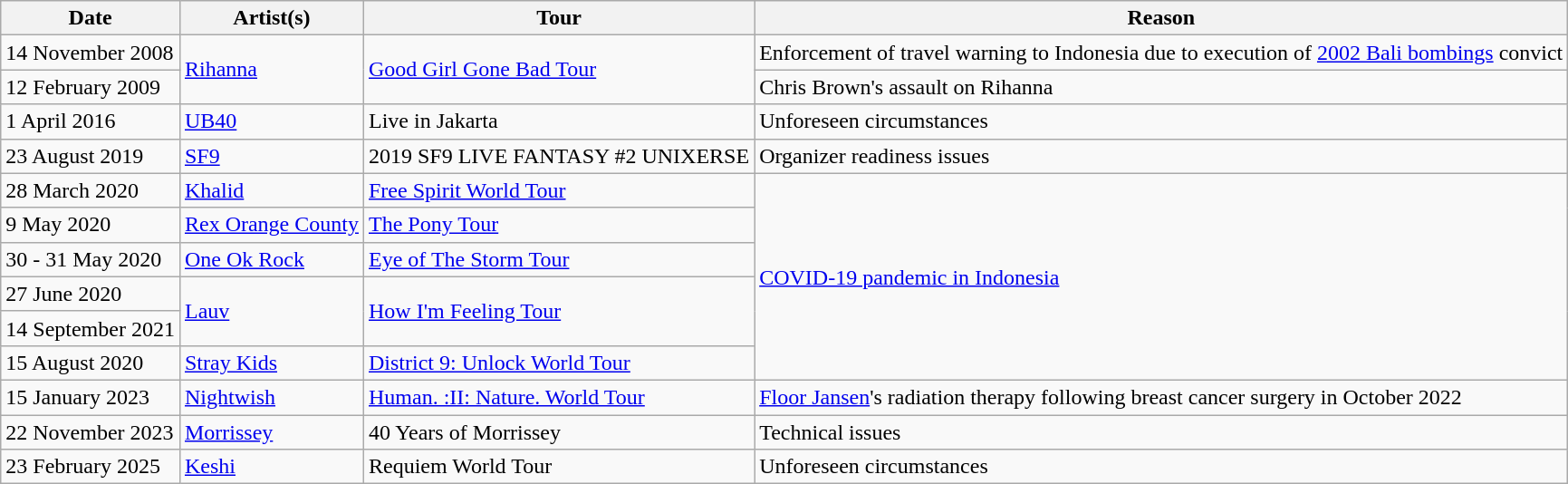<table class="wikitable">
<tr>
<th>Date</th>
<th>Artist(s)</th>
<th>Tour</th>
<th>Reason</th>
</tr>
<tr>
<td>14 November 2008</td>
<td rowspan="2"><a href='#'>Rihanna</a></td>
<td rowspan="2"><a href='#'>Good Girl Gone Bad Tour</a></td>
<td>Enforcement of travel warning to Indonesia due to execution of <a href='#'>2002 Bali bombings</a> convict</td>
</tr>
<tr>
<td>12 February 2009</td>
<td>Chris Brown's assault on Rihanna</td>
</tr>
<tr>
<td>1 April 2016</td>
<td><a href='#'>UB40</a></td>
<td>Live in Jakarta</td>
<td>Unforeseen circumstances</td>
</tr>
<tr>
<td>23 August 2019</td>
<td><a href='#'>SF9</a></td>
<td>2019 SF9 LIVE FANTASY #2 UNIXERSE</td>
<td>Organizer readiness issues</td>
</tr>
<tr>
<td>28 March 2020</td>
<td><a href='#'>Khalid</a></td>
<td><a href='#'>Free Spirit World Tour</a></td>
<td rowspan="6"><a href='#'>COVID-19 pandemic in Indonesia</a></td>
</tr>
<tr>
<td>9 May 2020</td>
<td><a href='#'>Rex Orange County</a></td>
<td><a href='#'>The Pony Tour</a></td>
</tr>
<tr>
<td>30 - 31 May 2020</td>
<td><a href='#'>One Ok Rock</a></td>
<td><a href='#'>Eye of The Storm Tour</a></td>
</tr>
<tr>
<td>27 June 2020</td>
<td rowspan="2"><a href='#'>Lauv</a></td>
<td rowspan="2"><a href='#'>How I'm Feeling Tour</a></td>
</tr>
<tr>
<td>14 September 2021</td>
</tr>
<tr>
<td>15 August 2020</td>
<td><a href='#'>Stray Kids</a></td>
<td><a href='#'>District 9: Unlock World Tour</a></td>
</tr>
<tr>
<td>15 January 2023</td>
<td><a href='#'>Nightwish</a></td>
<td><a href='#'>Human. :II: Nature. World Tour</a></td>
<td><a href='#'>Floor Jansen</a>'s radiation therapy following breast cancer surgery in October 2022</td>
</tr>
<tr>
<td>22 November 2023</td>
<td><a href='#'>Morrissey</a></td>
<td>40 Years of Morrissey</td>
<td>Technical issues</td>
</tr>
<tr>
<td>23 February 2025</td>
<td><a href='#'>Keshi</a></td>
<td>Requiem World Tour</td>
<td>Unforeseen circumstances</td>
</tr>
</table>
